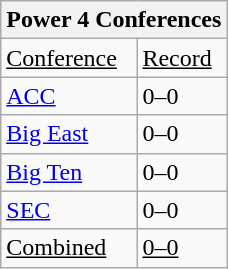<table class="wikitable">
<tr>
<th colspan="2">Power 4 Conferences</th>
</tr>
<tr>
<td><u>Conference</u></td>
<td><u>Record</u></td>
</tr>
<tr>
<td><a href='#'>ACC</a></td>
<td>0–0</td>
</tr>
<tr>
<td><a href='#'>Big East</a></td>
<td>0–0</td>
</tr>
<tr>
<td><a href='#'>Big Ten</a></td>
<td>0–0</td>
</tr>
<tr>
<td><a href='#'>SEC</a></td>
<td>0–0</td>
</tr>
<tr>
<td><u>Combined</u></td>
<td><u>0–0</u></td>
</tr>
</table>
